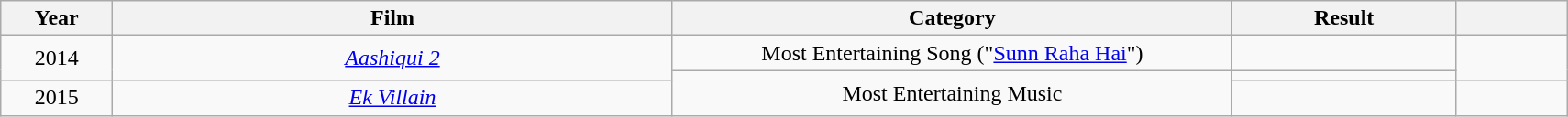<table class="wikitable sortable">
<tr>
<th style="width:5%;">Year</th>
<th style="width:25%;">Film</th>
<th style="width:25%;">Category</th>
<th style="width:10%;">Result</th>
<th style="width:5%;"></th>
</tr>
<tr>
<td style="text-align:center;" rowspan="2">2014</td>
<td style="text-align:center;" rowspan="2"><em><a href='#'>Aashiqui 2</a></em></td>
<td style="text-align:center;">Most Entertaining Song ("<a href='#'>Sunn Raha Hai</a>")</td>
<td></td>
<td rowspan="2"></td>
</tr>
<tr>
<td style="text-align:center;" rowspan="2">Most Entertaining Music</td>
<td></td>
</tr>
<tr>
<td style="text-align:center;">2015</td>
<td style="text-align:center;"><em><a href='#'>Ek Villain</a></em></td>
<td></td>
<td></td>
</tr>
</table>
